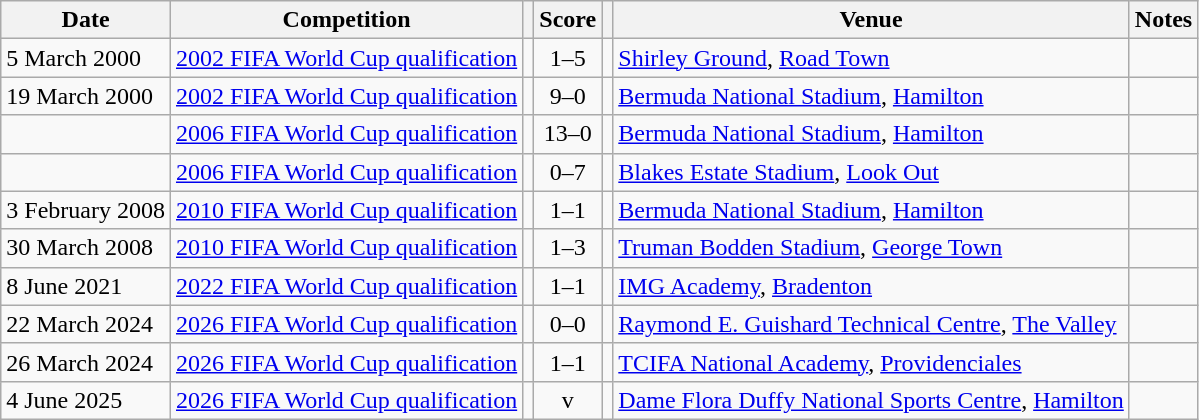<table class="wikitable">
<tr>
<th>Date</th>
<th>Competition</th>
<th></th>
<th>Score</th>
<th></th>
<th>Venue</th>
<th>Notes</th>
</tr>
<tr>
<td>5 March 2000</td>
<td><a href='#'>2002 FIFA World Cup qualification</a></td>
<td align=right></td>
<td align=center>1–5</td>
<td></td>
<td> <a href='#'>Shirley Ground</a>, <a href='#'>Road Town</a></td>
<td></td>
</tr>
<tr>
<td>19 March 2000</td>
<td><a href='#'>2002 FIFA World Cup qualification</a></td>
<td align=right></td>
<td align=center>9–0</td>
<td></td>
<td> <a href='#'>Bermuda National Stadium</a>, <a href='#'>Hamilton</a></td>
<td></td>
</tr>
<tr>
<td></td>
<td><a href='#'>2006 FIFA World Cup qualification</a></td>
<td align=right></td>
<td align=center>13–0</td>
<td></td>
<td> <a href='#'>Bermuda National Stadium</a>, <a href='#'>Hamilton</a></td>
<td></td>
</tr>
<tr>
<td></td>
<td><a href='#'>2006 FIFA World Cup qualification</a></td>
<td align=right></td>
<td align=center>0–7</td>
<td></td>
<td> <a href='#'>Blakes Estate Stadium</a>, <a href='#'>Look Out</a></td>
</tr>
<tr>
<td>3 February 2008</td>
<td><a href='#'>2010 FIFA World Cup qualification</a></td>
<td align=right></td>
<td align=center>1–1</td>
<td></td>
<td> <a href='#'>Bermuda National Stadium</a>, <a href='#'>Hamilton</a></td>
<td></td>
</tr>
<tr>
<td>30 March 2008</td>
<td><a href='#'>2010 FIFA World Cup qualification</a></td>
<td align=right></td>
<td align=center>1–3</td>
<td></td>
<td> <a href='#'>Truman Bodden Stadium</a>, <a href='#'>George Town</a></td>
<td></td>
</tr>
<tr>
<td>8 June 2021</td>
<td><a href='#'>2022 FIFA World Cup qualification</a></td>
<td align=right></td>
<td align=center>1–1</td>
<td></td>
<td> <a href='#'>IMG Academy</a>, <a href='#'>Bradenton</a></td>
<td></td>
</tr>
<tr>
<td>22 March 2024</td>
<td><a href='#'>2026 FIFA World Cup qualification</a></td>
<td align=right></td>
<td align=center>0–0</td>
<td></td>
<td> <a href='#'>Raymond E. Guishard Technical Centre</a>, <a href='#'>The Valley</a></td>
<td></td>
</tr>
<tr>
<td>26 March 2024</td>
<td><a href='#'>2026 FIFA World Cup qualification</a></td>
<td align=right></td>
<td align=center>1–1</td>
<td></td>
<td> <a href='#'>TCIFA National Academy</a>, <a href='#'>Providenciales</a></td>
<td></td>
</tr>
<tr>
<td>4 June 2025</td>
<td><a href='#'>2026 FIFA World Cup qualification</a></td>
<td align=right></td>
<td align=center>v</td>
<td></td>
<td> <a href='#'>Dame Flora Duffy National Sports Centre</a>, <a href='#'>Hamilton</a></td>
<td></td>
</tr>
</table>
